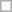<table class=wikitable>
<tr>
<td> </td>
</tr>
</table>
